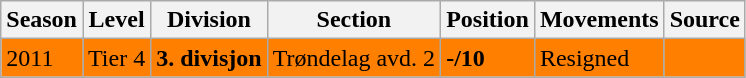<table class="wikitable">
<tr style="background:#f0f6fa;">
<th>Season</th>
<th>Level</th>
<th>Division</th>
<th>Section</th>
<th>Position</th>
<th>Movements</th>
<th>Source</th>
</tr>
<tr>
<td style="background:#FF7F00;">2011</td>
<td style="background:#FF7F00;">Tier 4</td>
<td style="background:#FF7F00;"><strong>3. divisjon</strong></td>
<td style="background:#FF7F00;">Trøndelag avd. 2</td>
<td style="background:#FF7F00;"><strong>-/10</strong></td>
<td style="background:#FF7F00;">Resigned</td>
<td style="background:#FF7F00;"></td>
</tr>
</table>
